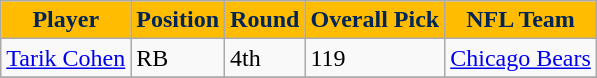<table class="wikitable" border="1">
<tr>
<th style="background: #FFBC00; color: #002659">Player</th>
<th style="background: #FFBC00; color: #002659">Position</th>
<th style="background: #FFBC00; color: #002659">Round</th>
<th style="background: #FFBC00; color: #002659">Overall Pick</th>
<th style="background: #FFBC00; color: #002659">NFL Team</th>
</tr>
<tr>
<td><a href='#'>Tarik Cohen</a></td>
<td>RB</td>
<td>4th</td>
<td>119</td>
<td><a href='#'>Chicago Bears</a></td>
</tr>
<tr>
</tr>
</table>
